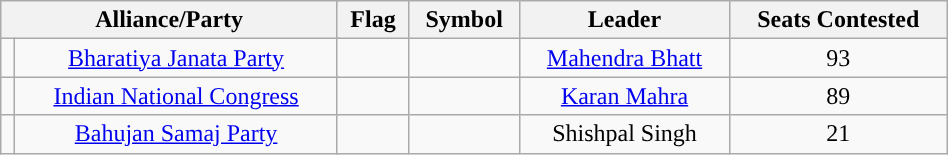<table class="wikitable" width="50%" style="text-align:center;">
<tr>
<th colspan="4">Alliance/Party</th>
<th>Flag</th>
<th>Symbol</th>
<th>Leader</th>
<th colspan="2">Seats Contested</th>
</tr>
<tr>
<td></td>
<td colspan="3"><a href='#'>Bharatiya Janata Party</a></td>
<td></td>
<td></td>
<td><a href='#'>Mahendra Bhatt</a></td>
<td colspan="2">93</td>
</tr>
<tr>
<td></td>
<td colspan="3"><a href='#'>Indian National Congress</a></td>
<td></td>
<td></td>
<td><a href='#'>Karan Mahra</a></td>
<td colspan="2">89</td>
</tr>
<tr>
<td></td>
<td colspan="3"><a href='#'>Bahujan Samaj Party</a></td>
<td></td>
<td></td>
<td>Shishpal Singh</td>
<td colspan="2">21</td>
</tr>
</table>
